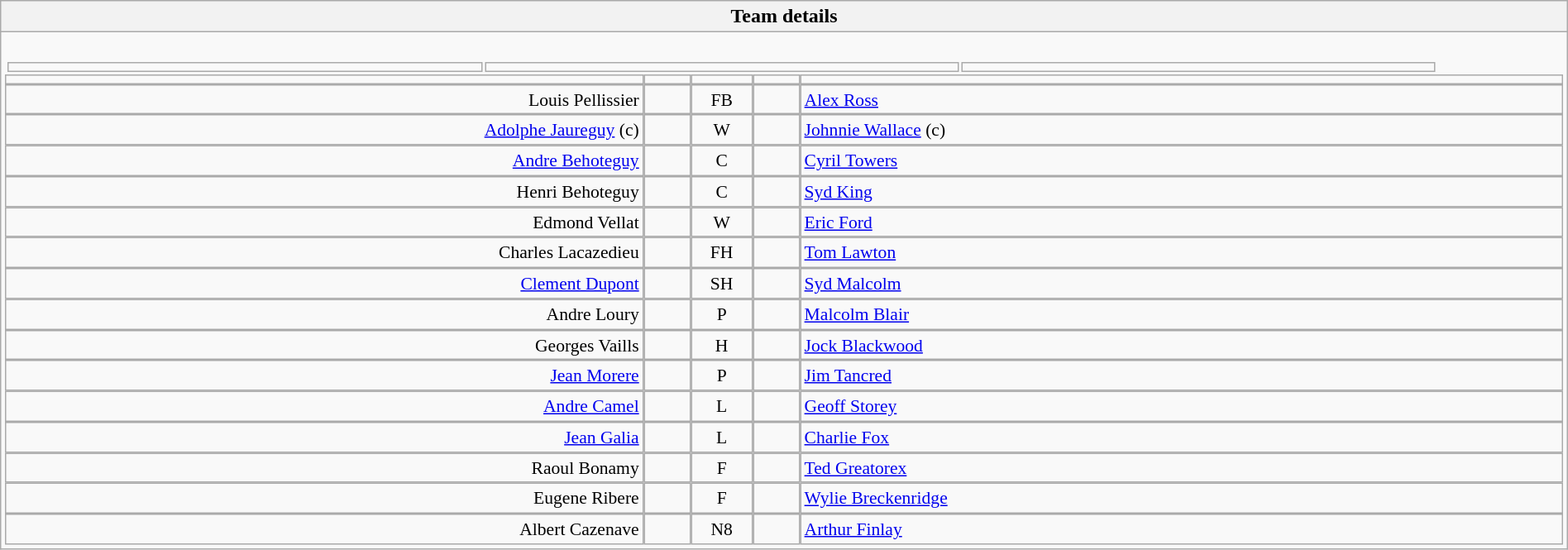<table style="width:100%" class="wikitable collapsible collapsed">
<tr>
<th>Team details</th>
</tr>
<tr>
<td><br><table width=92% |>
<tr>
<td></td>
<td></td>
<td></td>
</tr>
</table>
<table width="100%" style="font-size: 90%; " cellspacing="0" cellpadding="0" align=center>
<tr>
<td width=41%; text-align=right></td>
<td width=3%; text-align:right></td>
<td width=4%; text-align:center></td>
<td width=3%; text-align:left></td>
<td width=49%; text-align:left></td>
</tr>
<tr>
<td align=right>Louis Pellissier</td>
<td align=right></td>
<td align=center>FB</td>
<td></td>
<td><a href='#'>Alex Ross</a></td>
</tr>
<tr>
<td align=right><a href='#'>Adolphe Jaureguy</a> (c)</td>
<td align=right></td>
<td align=center>W</td>
<td></td>
<td><a href='#'>Johnnie Wallace</a> (c)</td>
</tr>
<tr>
<td align=right><a href='#'>Andre Behoteguy</a></td>
<td align=right></td>
<td align=center>C</td>
<td></td>
<td><a href='#'>Cyril Towers</a></td>
</tr>
<tr>
<td align=right>Henri Behoteguy</td>
<td align=right></td>
<td align=center>C</td>
<td></td>
<td><a href='#'>Syd King</a></td>
</tr>
<tr>
<td align=right>Edmond Vellat</td>
<td align=right></td>
<td align=center>W</td>
<td></td>
<td><a href='#'>Eric Ford</a></td>
</tr>
<tr>
<td align=right>Charles Lacazedieu</td>
<td align=right></td>
<td align=center>FH</td>
<td></td>
<td><a href='#'>Tom Lawton</a></td>
</tr>
<tr>
<td align=right><a href='#'>Clement Dupont</a></td>
<td align=right></td>
<td align=center>SH</td>
<td></td>
<td><a href='#'>Syd Malcolm</a></td>
</tr>
<tr>
<td align=right>Andre Loury</td>
<td align=right></td>
<td align=center>P</td>
<td></td>
<td><a href='#'>Malcolm Blair</a></td>
</tr>
<tr>
<td align=right>Georges Vaills</td>
<td align=right></td>
<td align=center>H</td>
<td></td>
<td><a href='#'>Jock Blackwood</a></td>
</tr>
<tr>
<td align=right><a href='#'>Jean Morere</a></td>
<td align=right></td>
<td align=center>P</td>
<td></td>
<td><a href='#'>Jim Tancred</a></td>
</tr>
<tr>
<td align=right><a href='#'>Andre Camel</a></td>
<td align=right></td>
<td align=center>L</td>
<td></td>
<td><a href='#'>Geoff Storey</a></td>
</tr>
<tr>
<td align=right><a href='#'>Jean Galia</a></td>
<td align=right></td>
<td align=center>L</td>
<td></td>
<td><a href='#'>Charlie Fox</a></td>
</tr>
<tr>
<td align=right>Raoul Bonamy</td>
<td align=right></td>
<td align=center>F</td>
<td></td>
<td><a href='#'>Ted Greatorex</a></td>
</tr>
<tr>
<td align=right>Eugene Ribere</td>
<td align=right></td>
<td align=center>F</td>
<td></td>
<td><a href='#'>Wylie Breckenridge</a></td>
</tr>
<tr>
<td align=right>Albert Cazenave</td>
<td align=right></td>
<td align=center>N8</td>
<td></td>
<td><a href='#'>Arthur Finlay</a></td>
</tr>
</table>
</td>
</tr>
</table>
